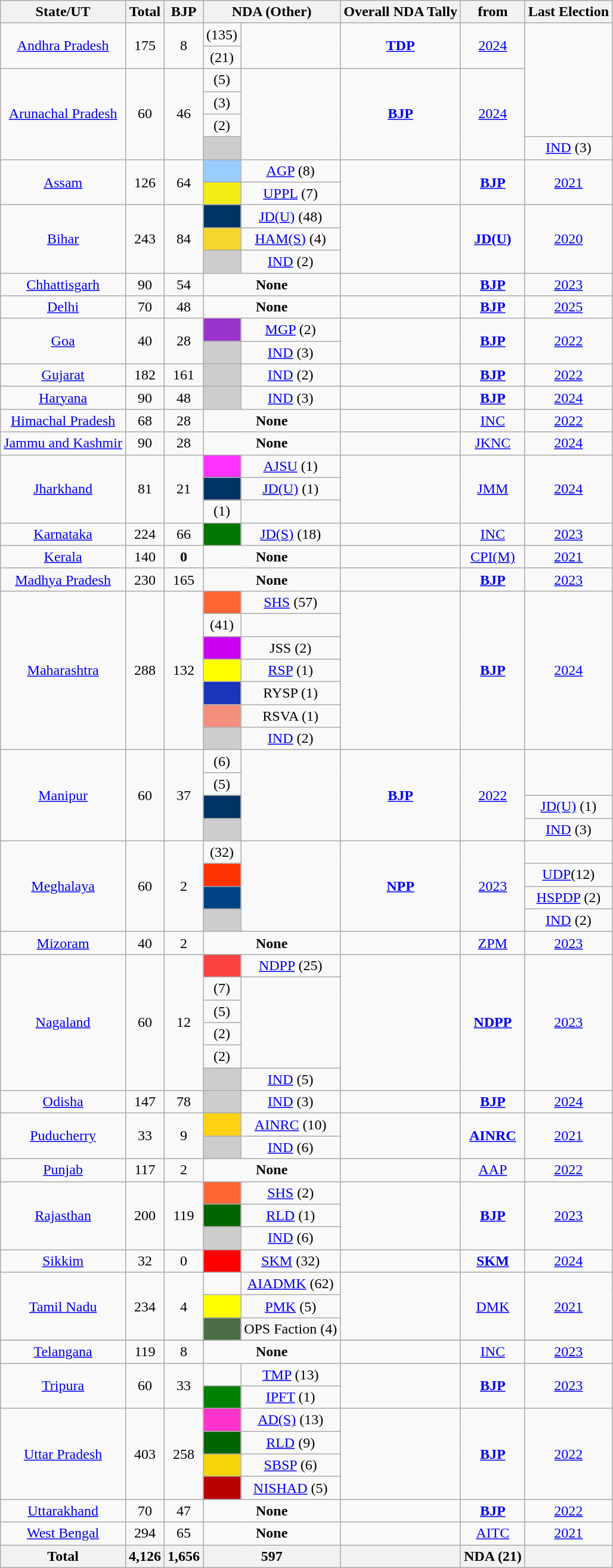<table class="wikitable sortable" style="text-align:center">
<tr>
<th>State/UT</th>
<th>Total</th>
<th>BJP</th>
<th Colspan=2>NDA (Other)</th>
<th>Overall NDA Tally</th>
<th> from</th>
<th>Last Election</th>
</tr>
<tr>
<td rowspan=2><a href='#'>Andhra Pradesh</a></td>
<td rowspan=2>175</td>
<td rowspan=2>8</td>
<td>(135)</td>
<td rowspan=2></td>
<td rowspan=2><a href='#'><strong>TDP</strong></a></td>
<td rowspan="2"><a href='#'>2024</a></td>
</tr>
<tr>
<td> (21)</td>
</tr>
<tr>
<td rowspan=4><a href='#'>Arunachal Pradesh</a></td>
<td rowspan=4>60</td>
<td rowspan=4>46</td>
<td> (5)</td>
<td rowspan=4></td>
<td rowspan=4><a href='#'><strong>BJP</strong></a></td>
<td rowspan="4"><a href='#'>2024</a></td>
</tr>
<tr>
<td> (3)</td>
</tr>
<tr>
<td> (2)</td>
</tr>
<tr>
<td bgcolor=#CDCDCD></td>
<td><a href='#'>IND</a> (3)</td>
</tr>
<tr>
<td Rowspan=2><a href='#'>Assam</a></td>
<td Rowspan=2>126</td>
<td Rowspan=2>64</td>
<td bgcolor=#99CCFF></td>
<td><a href='#'>AGP</a> (8)</td>
<td rowspan=2></td>
<td Rowspan=2><a href='#'><strong>BJP</strong></a></td>
<td rowspan="2"><a href='#'>2021</a></td>
</tr>
<tr>
<td bgcolor=#F3ED13></td>
<td><a href='#'>UPPL</a> (7)</td>
</tr>
<tr>
<td Rowspan=3><a href='#'>Bihar</a></td>
<td Rowspan=3>243</td>
<td Rowspan=3>84</td>
<td bgcolor=#003366></td>
<td><a href='#'>JD(U)</a> (48)</td>
<td Rowspan=3></td>
<td Rowspan=3><a href='#'><strong>JD(U)</strong></a></td>
<td rowspan="3"><a href='#'>2020</a></td>
</tr>
<tr>
<td bgcolor=#F5D62A></td>
<td><a href='#'>HAM(S)</a> (4)</td>
</tr>
<tr>
<td bgcolor=#CDCDCD></td>
<td><a href='#'>IND</a> (2)</td>
</tr>
<tr>
<td><a href='#'>Chhattisgarh</a></td>
<td>90</td>
<td>54</td>
<td Colspan=2><strong>None</strong></td>
<td></td>
<td><a href='#'><strong>BJP</strong></a></td>
<td><a href='#'>2023</a></td>
</tr>
<tr>
<td><a href='#'>Delhi</a></td>
<td>70</td>
<td>48</td>
<td Colspan=2><strong>None</strong></td>
<td></td>
<td><a href='#'><strong>BJP</strong></a></td>
<td><a href='#'>2025</a></td>
</tr>
<tr>
<td rowspan=2><a href='#'>Goa</a></td>
<td rowspan=2>40</td>
<td rowspan=2>28</td>
<td bgcolor=#9933CC></td>
<td><a href='#'>MGP</a> (2)</td>
<td rowspan=2></td>
<td rowspan=2><a href='#'><strong>BJP</strong></a></td>
<td rowspan="2"><a href='#'>2022</a></td>
</tr>
<tr>
<td bgcolor=#CDCDCD></td>
<td><a href='#'>IND</a> (3)</td>
</tr>
<tr>
<td><a href='#'>Gujarat</a></td>
<td>182</td>
<td>161</td>
<td bgcolor=#CDCDCD></td>
<td><a href='#'>IND</a> (2)</td>
<td></td>
<td><a href='#'><strong>BJP</strong></a></td>
<td><a href='#'>2022</a></td>
</tr>
<tr>
<td><a href='#'>Haryana</a></td>
<td>90</td>
<td>48</td>
<td bgcolor=#CDCDCD></td>
<td><a href='#'>IND</a> (3)</td>
<td></td>
<td><a href='#'><strong>BJP</strong></a></td>
<td><a href='#'>2024</a></td>
</tr>
<tr>
<td><a href='#'>Himachal Pradesh</a></td>
<td>68</td>
<td>28</td>
<td Colspan=2><strong>None</strong></td>
<td></td>
<td><a href='#'>INC</a></td>
<td><a href='#'>2022</a></td>
</tr>
<tr>
<td><a href='#'>Jammu and Kashmir</a></td>
<td>90</td>
<td>28</td>
<td Colspan=2><strong>None</strong></td>
<td></td>
<td><a href='#'>JKNC</a></td>
<td><a href='#'>2024</a></td>
</tr>
<tr>
<td Rowspan=3><a href='#'>Jharkhand</a></td>
<td Rowspan=3>81</td>
<td Rowspan=3>21</td>
<td bgcolor=#FF33FF></td>
<td><a href='#'>AJSU</a> (1)</td>
<td Rowspan=3></td>
<td Rowspan=3><a href='#'>JMM</a></td>
<td rowspan="3"><a href='#'>2024</a></td>
</tr>
<tr>
<td bgcolor=#003366></td>
<td><a href='#'>JD(U)</a> (1)</td>
</tr>
<tr>
<td> (1)</td>
</tr>
<tr>
<td><a href='#'>Karnataka</a></td>
<td>224</td>
<td>66</td>
<td bgcolor=#007500></td>
<td><a href='#'>JD(S)</a> (18)</td>
<td></td>
<td><a href='#'>INC</a></td>
<td><a href='#'>2023</a></td>
</tr>
<tr>
<td><a href='#'>Kerala</a></td>
<td>140</td>
<td><strong>0</strong></td>
<td Colspan=2><strong>None</strong></td>
<td></td>
<td><a href='#'>CPI(M)</a></td>
<td><a href='#'>2021</a></td>
</tr>
<tr>
<td><a href='#'>Madhya Pradesh</a></td>
<td>230</td>
<td>165</td>
<td Colspan=2><strong>None</strong></td>
<td></td>
<td><strong><a href='#'>BJP</a></strong></td>
<td><a href='#'>2023</a></td>
</tr>
<tr>
<td rowspan="7"><a href='#'>Maharashtra</a></td>
<td rowspan="7">288</td>
<td rowspan="7">132</td>
<td bgcolor=#FF6634></td>
<td><a href='#'>SHS</a> (57)</td>
<td rowspan="7"></td>
<td rowspan="7"><strong><a href='#'>BJP</a></strong></td>
<td rowspan="7"><a href='#'>2024</a></td>
</tr>
<tr>
<td> (41)</td>
</tr>
<tr>
<td bgcolor=#CB00F1></td>
<td>JSS (2)</td>
</tr>
<tr>
<td bgcolor=#FFFF00></td>
<td><a href='#'>RSP</a> (1)</td>
</tr>
<tr>
<td bgcolor=#1A34BB></td>
<td>RYSP (1)</td>
</tr>
<tr>
<td bgcolor=#F58E7D></td>
<td>RSVA (1)</td>
</tr>
<tr>
<td bgcolor=#CDCDCD></td>
<td><a href='#'>IND</a> (2)</td>
</tr>
<tr>
<td rowspan="4"><a href='#'>Manipur</a></td>
<td rowspan="4">60</td>
<td rowspan="4">37</td>
<td> (6)</td>
<td rowspan="4"></td>
<td rowspan="4"><strong><a href='#'>BJP</a></strong></td>
<td rowspan="4"><a href='#'>2022</a></td>
</tr>
<tr>
<td> (5)</td>
</tr>
<tr>
<td bgcolor=#003366></td>
<td><a href='#'>JD(U)</a> (1)</td>
</tr>
<tr>
<td bgcolor=#CDCDCD></td>
<td><a href='#'>IND</a> (3)</td>
</tr>
<tr>
<td rowspan="4"><a href='#'>Meghalaya</a></td>
<td rowspan="4">60</td>
<td rowspan="4">2</td>
<td> (32)</td>
<td rowspan="4"></td>
<td rowspan="4"><strong><a href='#'>NPP</a></strong></td>
<td rowspan="4"><a href='#'>2023</a></td>
</tr>
<tr>
<td bgcolor=#ff3300></td>
<td><a href='#'>UDP</a>(12)</td>
</tr>
<tr>
<td bgcolor=#004285></td>
<td><a href='#'>HSPDP</a> (2)</td>
</tr>
<tr>
<td bgcolor=#CDCDCD></td>
<td><a href='#'>IND</a> (2)</td>
</tr>
<tr>
<td><a href='#'>Mizoram</a></td>
<td>40</td>
<td>2</td>
<td Colspan=2><strong>None</strong></td>
<td></td>
<td><a href='#'>ZPM</a></td>
<td><a href='#'>2023</a></td>
</tr>
<tr>
<td rowspan="6"><a href='#'>Nagaland</a></td>
<td rowspan="6">60</td>
<td rowspan="6">12</td>
<td bgcolor=#FD4242></td>
<td><a href='#'>NDPP</a> (25)</td>
<td rowspan="6"></td>
<td rowspan="6"><strong><a href='#'>NDPP</a></strong></td>
<td rowspan="6"><a href='#'>2023</a></td>
</tr>
<tr>
<td> (7)</td>
</tr>
<tr>
<td> (5)</td>
</tr>
<tr>
<td> (2)</td>
</tr>
<tr>
<td> (2)</td>
</tr>
<tr>
<td bgcolor=#CDCDCD></td>
<td><a href='#'>IND</a> (5)</td>
</tr>
<tr>
<td><a href='#'>Odisha</a></td>
<td>147</td>
<td>78</td>
<td bgcolor=#CDCDCD></td>
<td><a href='#'>IND</a> (3)</td>
<td></td>
<td><a href='#'><strong>BJP</strong></a></td>
<td><a href='#'>2024</a></td>
</tr>
<tr>
<td Rowspan=2><a href='#'>Puducherry</a></td>
<td Rowspan=2>33</td>
<td Rowspan=2>9</td>
<td bgcolor=#FFD311></td>
<td><a href='#'>AINRC</a> (10)</td>
<td Rowspan=2></td>
<td Rowspan=2><strong><a href='#'>AINRC</a></strong></td>
<td rowspan="2"><a href='#'>2021</a></td>
</tr>
<tr>
<td bgcolor=#CDCDCD></td>
<td><a href='#'>IND</a> (6)</td>
</tr>
<tr>
<td><a href='#'>Punjab</a></td>
<td>117</td>
<td>2</td>
<td Colspan=2><strong>None</strong></td>
<td></td>
<td><a href='#'>AAP</a></td>
<td><a href='#'>2022</a></td>
</tr>
<tr>
<td Rowspan=3><a href='#'>Rajasthan</a></td>
<td Rowspan=3>200</td>
<td Rowspan=3>119</td>
<td bgcolor=#FF6634></td>
<td><a href='#'>SHS</a> (2)</td>
<td rowspan=3></td>
<td rowspan=3><strong><a href='#'>BJP</a></strong></td>
<td rowspan="3"><a href='#'>2023</a></td>
</tr>
<tr>
<td bgcolor=#006400></td>
<td><a href='#'>RLD</a> (1)</td>
</tr>
<tr>
<td bgcolor=#CDCDCD></td>
<td><a href='#'>IND</a> (6)</td>
</tr>
<tr>
<td><a href='#'>Sikkim</a></td>
<td>32</td>
<td>0</td>
<td bgcolor=#FF0000></td>
<td><a href='#'>SKM</a> (32)</td>
<td></td>
<td><strong><a href='#'>SKM</a></strong></td>
<td><a href='#'>2024</a></td>
</tr>
<tr>
<td Rowspan=3><a href='#'>Tamil Nadu</a></td>
<td Rowspan=3>234</td>
<td Rowspan=3>4</td>
<td bgcolor=></td>
<td><a href='#'>AIADMK</a> (62)</td>
<td Rowspan=3></td>
<td Rowspan=3><a href='#'>DMK</a></td>
<td rowspan="3"><a href='#'>2021</a></td>
</tr>
<tr>
<td bgcolor=#FFFF00></td>
<td><a href='#'>PMK</a> (5)</td>
</tr>
<tr>
<td bgcolor=#4B6F44></td>
<td>OPS Faction (4)</td>
</tr>
<tr>
</tr>
<tr>
<td><a href='#'>Telangana</a></td>
<td>119</td>
<td>8</td>
<td Colspan=2><strong>None</strong></td>
<td></td>
<td><a href='#'>INC</a></td>
<td><a href='#'>2023</a></td>
</tr>
<tr>
<td rowspan=2><a href='#'>Tripura</a></td>
<td rowspan=2>60</td>
<td rowspan=2>33</td>
<td bgcolor=></td>
<td><a href='#'>TMP</a> (13)</td>
<td rowspan=2></td>
<td rowspan=2><strong><a href='#'>BJP</a></strong></td>
<td rowspan="2"><a href='#'>2023</a></td>
</tr>
<tr>
<td bgcolor=#008000></td>
<td><a href='#'>IPFT</a> (1)</td>
</tr>
<tr>
<td rowspan="4"><a href='#'>Uttar Pradesh</a></td>
<td rowspan="4">403</td>
<td rowspan="4">258</td>
<td bgcolor=#FF33CC></td>
<td><a href='#'>AD(S)</a> (13)</td>
<td rowspan="4"></td>
<td rowspan="4"><strong><a href='#'>BJP</a></strong></td>
<td rowspan="4"><a href='#'>2022</a></td>
</tr>
<tr>
<td bgcolor=#006400></td>
<td><a href='#'>RLD</a> (9)</td>
</tr>
<tr>
<td bgcolor=#F5D50A></td>
<td><a href='#'>SBSP</a> (6)</td>
</tr>
<tr>
<td bgcolor=#B80000></td>
<td><a href='#'>NISHAD</a> (5)</td>
</tr>
<tr>
<td><a href='#'>Uttarakhand</a></td>
<td>70</td>
<td>47</td>
<td Colspan=2><strong>None</strong></td>
<td></td>
<td><strong><a href='#'>BJP</a></strong></td>
<td><a href='#'>2022</a></td>
</tr>
<tr>
<td><a href='#'>West Bengal</a></td>
<td>294</td>
<td>65</td>
<td Colspan=2><strong>None</strong></td>
<td></td>
<td><a href='#'>AITC</a></td>
<td><a href='#'>2021</a></td>
</tr>
<tr>
<th>Total</th>
<th>4,126</th>
<th>1,656</th>
<th Colspan=2>597</th>
<th></th>
<th>NDA (21)</th>
<th></th>
</tr>
</table>
